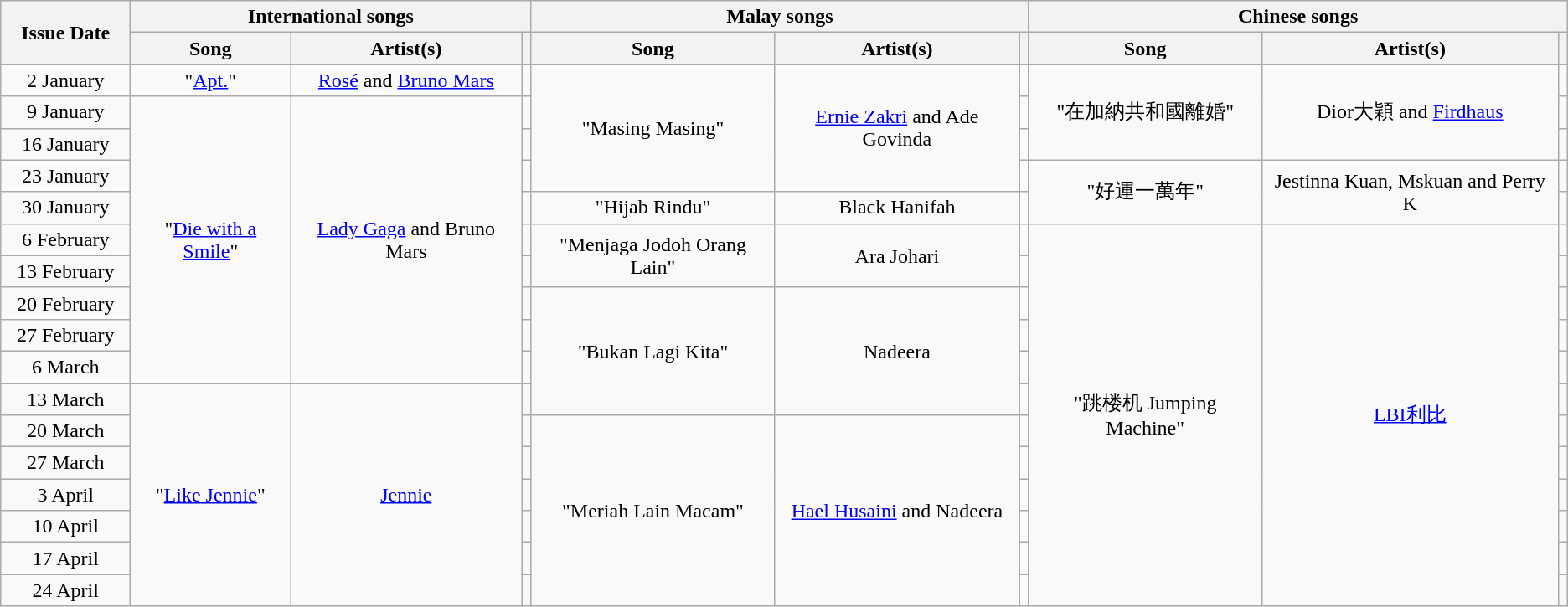<table class="wikitable" style="text-align: center;">
<tr>
<th style=width:6em rowspan="2">Issue Date</th>
<th colspan="3">International songs</th>
<th colspan="3">Malay songs</th>
<th colspan="3">Chinese songs</th>
</tr>
<tr>
<th>Song</th>
<th>Artist(s)</th>
<th></th>
<th>Song</th>
<th>Artist(s)</th>
<th></th>
<th>Song</th>
<th>Artist(s)</th>
<th></th>
</tr>
<tr>
<td>2 January</td>
<td rowspan="1">"<a href='#'>Apt.</a>"</td>
<td rowspan="1"><a href='#'>Rosé</a> and <a href='#'>Bruno Mars</a></td>
<td></td>
<td rowspan="4">"Masing Masing"</td>
<td rowspan="4"><a href='#'>Ernie Zakri</a> and Ade Govinda</td>
<td></td>
<td rowspan="3">"在加納共和國離婚"</td>
<td rowspan="3">Dior大穎 and <a href='#'>Firdhaus</a></td>
<td></td>
</tr>
<tr>
<td>9 January</td>
<td rowspan="9">"<a href='#'>Die with a Smile</a>"</td>
<td rowspan="9"><a href='#'>Lady Gaga</a> and Bruno Mars</td>
<td></td>
<td></td>
<td></td>
</tr>
<tr>
<td>16 January</td>
<td></td>
<td></td>
<td></td>
</tr>
<tr>
<td>23 January</td>
<td></td>
<td></td>
<td rowspan="2">"好運一萬年"</td>
<td rowspan="2">Jestinna Kuan, Mskuan and Perry K</td>
<td></td>
</tr>
<tr>
<td>30 January</td>
<td></td>
<td rowspan="1">"Hijab Rindu"</td>
<td rowspan="1">Black Hanifah</td>
<td></td>
<td></td>
</tr>
<tr>
<td>6 February</td>
<td></td>
<td rowspan="2">"Menjaga Jodoh Orang Lain"</td>
<td rowspan="2">Ara Johari</td>
<td></td>
<td rowspan="12">"跳楼机 Jumping Machine"</td>
<td rowspan="12"><a href='#'>LBI利比</a></td>
<td></td>
</tr>
<tr>
<td>13 February</td>
<td></td>
<td></td>
<td></td>
</tr>
<tr>
<td>20 February</td>
<td></td>
<td rowspan="4">"Bukan Lagi Kita"</td>
<td rowspan="4">Nadeera</td>
<td></td>
<td></td>
</tr>
<tr>
<td>27 February</td>
<td></td>
<td></td>
<td></td>
</tr>
<tr>
<td>6 March</td>
<td></td>
<td></td>
<td></td>
</tr>
<tr>
<td>13 March</td>
<td rowspan="7">"<a href='#'>Like Jennie</a>"</td>
<td rowspan="7"><a href='#'>Jennie</a></td>
<td></td>
<td></td>
<td></td>
</tr>
<tr>
<td>20 March</td>
<td></td>
<td rowspan="6">"Meriah Lain Macam"</td>
<td rowspan="6"><a href='#'>Hael Husaini</a> and Nadeera</td>
<td></td>
<td></td>
</tr>
<tr>
<td>27 March</td>
<td></td>
<td></td>
<td></td>
</tr>
<tr>
<td>3 April</td>
<td></td>
<td></td>
<td></td>
</tr>
<tr>
<td>10 April</td>
<td></td>
<td></td>
<td></td>
</tr>
<tr>
<td>17 April</td>
<td></td>
<td></td>
<td></td>
</tr>
<tr>
<td>24 April</td>
<td></td>
<td></td>
<td></td>
</tr>
</table>
